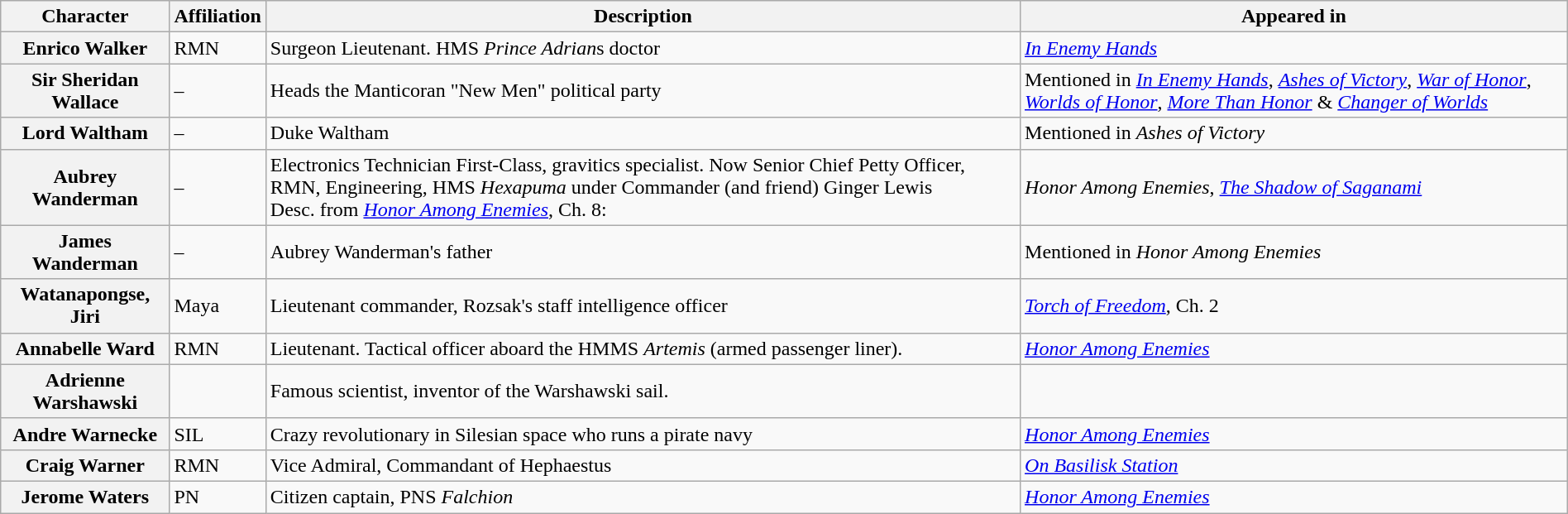<table class="wikitable" style="width: 100%">
<tr>
<th>Character</th>
<th>Affiliation</th>
<th>Description</th>
<th>Appeared in</th>
</tr>
<tr>
<th>Enrico Walker</th>
<td>RMN</td>
<td>Surgeon Lieutenant. HMS <em>Prince Adrian</em>s doctor</td>
<td><em><a href='#'>In Enemy Hands</a></em></td>
</tr>
<tr>
<th>Sir Sheridan Wallace</th>
<td>–</td>
<td>Heads the Manticoran "New Men" political party</td>
<td>Mentioned in <em><a href='#'>In Enemy Hands</a></em>, <em><a href='#'>Ashes of Victory</a></em>, <em><a href='#'>War of Honor</a></em>, <em><a href='#'>Worlds of Honor</a></em>, <em><a href='#'>More Than Honor</a></em> & <em><a href='#'>Changer of Worlds</a></em></td>
</tr>
<tr>
<th>Lord Waltham</th>
<td>–</td>
<td>Duke Waltham</td>
<td>Mentioned in <em>Ashes of Victory</em></td>
</tr>
<tr>
<th>Aubrey Wanderman</th>
<td>–</td>
<td>Electronics Technician First-Class, gravitics specialist. Now Senior Chief Petty Officer, RMN, Engineering, HMS <em>Hexapuma</em> under Commander (and friend) Ginger Lewis<br>Desc. from <em><a href='#'>Honor Among Enemies</a></em>, Ch. 8: </td>
<td><em>Honor Among Enemies</em>, <em><a href='#'>The Shadow of Saganami</a></em></td>
</tr>
<tr>
<th>James Wanderman</th>
<td>–</td>
<td>Aubrey Wanderman's father</td>
<td>Mentioned in <em>Honor Among Enemies</em></td>
</tr>
<tr>
<th>Watanapongse, Jiri</th>
<td>Maya<br></td>
<td>Lieutenant commander, Rozsak's staff intelligence officer</td>
<td><em><a href='#'>Torch of Freedom</a></em>, Ch. 2<br></td>
</tr>
<tr>
<th>Annabelle Ward</th>
<td>RMN</td>
<td>Lieutenant. Tactical officer aboard the HMMS <em>Artemis</em> (armed passenger liner).</td>
<td><em><a href='#'>Honor Among Enemies</a></em></td>
</tr>
<tr>
<th>Adrienne Warshawski</th>
<td></td>
<td>Famous scientist, inventor of the Warshawski sail.</td>
<td></td>
</tr>
<tr>
<th>Andre Warnecke</th>
<td>SIL</td>
<td>Crazy revolutionary in Silesian space who runs a pirate navy</td>
<td><em><a href='#'>Honor Among Enemies</a></em></td>
</tr>
<tr>
<th>Craig Warner</th>
<td>RMN</td>
<td>Vice Admiral, Commandant of Hephaestus</td>
<td><em><a href='#'>On Basilisk Station</a></em></td>
</tr>
<tr>
<th>Jerome Waters</th>
<td>PN</td>
<td>Citizen captain, PNS <em>Falchion</em></td>
<td><em><a href='#'>Honor Among Enemies</a></em></td>
</tr>
</table>
